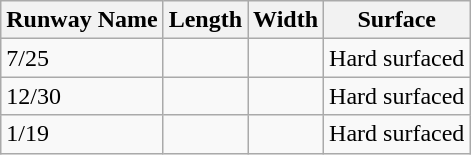<table class="wikitable">
<tr>
<th>Runway Name</th>
<th>Length</th>
<th>Width</th>
<th>Surface</th>
</tr>
<tr>
<td>7/25</td>
<td></td>
<td></td>
<td>Hard surfaced</td>
</tr>
<tr>
<td>12/30</td>
<td></td>
<td></td>
<td>Hard surfaced</td>
</tr>
<tr>
<td>1/19</td>
<td></td>
<td></td>
<td>Hard surfaced</td>
</tr>
</table>
